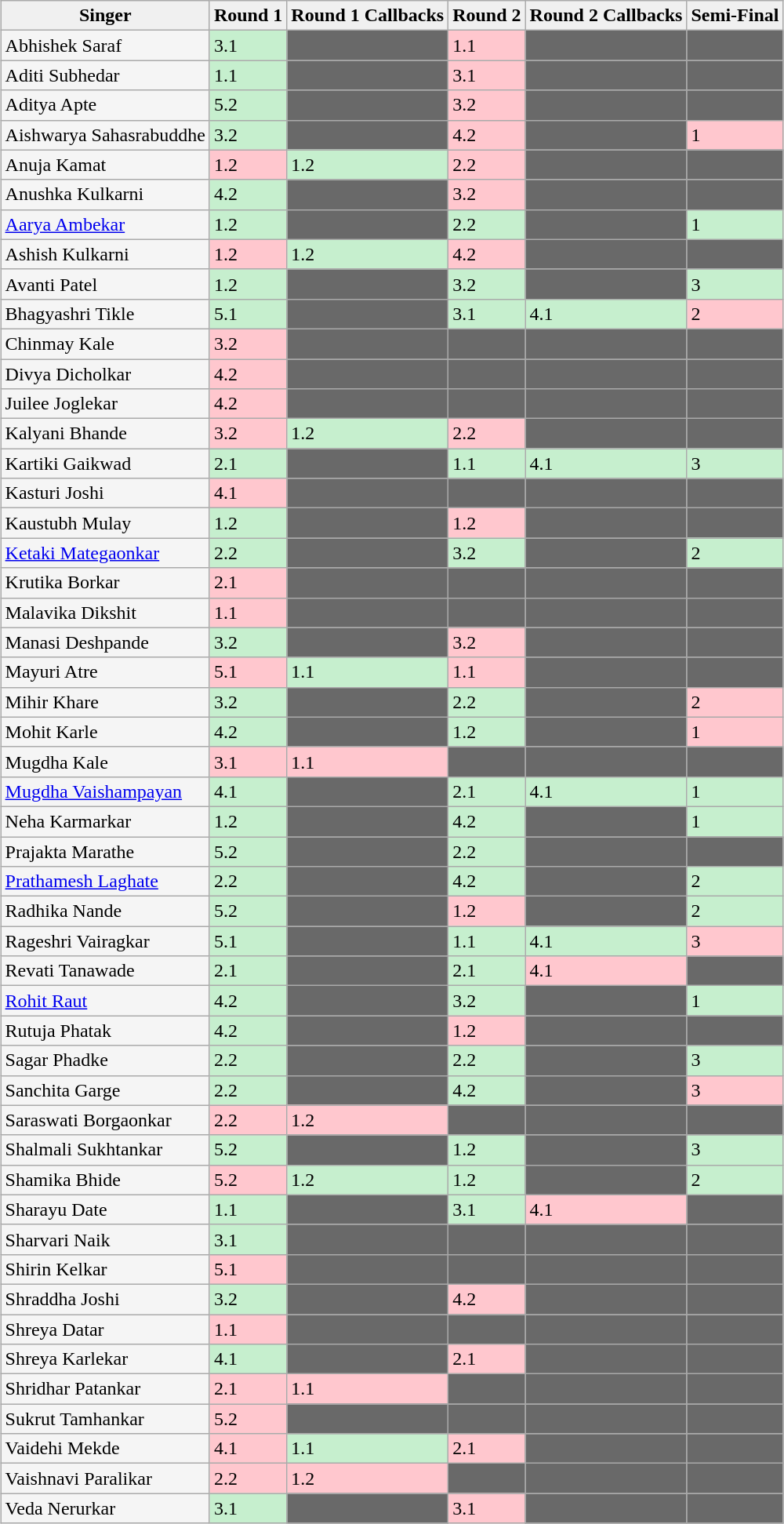<table class="wikitable" style="margin:1em auto;">
<tr>
<td align="center" style="background:#f0f0f0;"><strong>Singer</strong></td>
<td align="center" style="background:#f0f0f0;"><strong>Round 1</strong></td>
<td align="center" style="background:#f0f0f0;"><strong>Round 1 Callbacks</strong></td>
<td align="center" style="background:#f0f0f0;"><strong>Round 2</strong></td>
<td align="center" style="background:#f0f0f0;"><strong>Round 2 Callbacks</strong></td>
<td align="center" style="background:#f0f0f0;"><strong>Semi-Final</strong></td>
</tr>
<tr>
<td style="background:whitesmoke">Abhishek Saraf</td>
<td style="background:#c6efce;">3.1</td>
<td style="background:#696969;"> </td>
<td style="background:#ffc7ce;">1.1</td>
<td style="background:#696969;"> </td>
<td style="background:#696969;"> </td>
</tr>
<tr>
<td style="background:whitesmoke">Aditi Subhedar</td>
<td style="background:#c6efce;">1.1</td>
<td style="background:#696969;"> </td>
<td style="background:#ffc7ce;">3.1</td>
<td style="background:#696969;"> </td>
<td style="background:#696969;"> </td>
</tr>
<tr>
<td style="background:whitesmoke">Aditya Apte</td>
<td style="background:#c6efce;">5.2</td>
<td style="background:#696969;"> </td>
<td style="background:#ffc7ce;">3.2</td>
<td style="background:#696969;"> </td>
<td style="background:#696969;"> </td>
</tr>
<tr>
<td style="background:whitesmoke">Aishwarya Sahasrabuddhe</td>
<td style="background:#c6efce;">3.2</td>
<td style="background:#696969;"> </td>
<td style="background:#ffc7ce;">4.2</td>
<td style="background:#696969;"> </td>
<td style="background:#ffc7ce;">1</td>
</tr>
<tr>
<td style="background:whitesmoke">Anuja Kamat</td>
<td style="background:#ffc7ce;">1.2</td>
<td style="background:#c6efce;">1.2</td>
<td style="background:#ffc7ce;">2.2</td>
<td style="background:#696969;"> </td>
<td style="background:#696969;"> </td>
</tr>
<tr>
<td style="background:whitesmoke">Anushka Kulkarni</td>
<td style="background:#c6efce;">4.2</td>
<td style="background:#696969;"> </td>
<td style="background:#ffc7ce;">3.2</td>
<td style="background:#696969;"> </td>
<td style="background:#696969;"> </td>
</tr>
<tr>
<td style="background:whitesmoke"><a href='#'>Aarya Ambekar</a></td>
<td style="background:#c6efce;">1.2</td>
<td style="background:#696969;"> </td>
<td style="background:#c6efce;">2.2</td>
<td style="background:#696969;"> </td>
<td style="background:#c6efce;">1</td>
</tr>
<tr>
<td style="background:whitesmoke">Ashish Kulkarni</td>
<td style="background:#ffc7ce;">1.2</td>
<td style="background:#c6efce;">1.2</td>
<td style="background:#ffc7ce;">4.2</td>
<td style="background:#696969;"> </td>
<td style="background:#696969;"> </td>
</tr>
<tr>
<td style="background:whitesmoke">Avanti Patel</td>
<td style="background:#c6efce;">1.2</td>
<td style="background:#696969;"> </td>
<td style="background:#c6efce;">3.2</td>
<td style="background:#696969;"> </td>
<td style="background:#c6efce;">3</td>
</tr>
<tr>
<td style="background:whitesmoke">Bhagyashri Tikle</td>
<td style="background:#c6efce;">5.1</td>
<td style="background:#696969;"> </td>
<td style="background:#c6efce;">3.1</td>
<td style="background:#c6efce;">4.1</td>
<td style="background:#ffc7ce;">2</td>
</tr>
<tr>
<td style="background:whitesmoke">Chinmay Kale</td>
<td style="background:#ffc7ce;">3.2</td>
<td style="background:#696969;"> </td>
<td style="background:#696969;"> </td>
<td style="background:#696969;"> </td>
<td style="background:#696969;"> </td>
</tr>
<tr>
<td style="background:whitesmoke">Divya Dicholkar</td>
<td style="background:#ffc7ce;">4.2</td>
<td style="background:#696969;"> </td>
<td style="background:#696969;"> </td>
<td style="background:#696969;"> </td>
<td style="background:#696969;"> </td>
</tr>
<tr>
<td style="background:whitesmoke">Juilee Joglekar</td>
<td style="background:#ffc7ce;">4.2</td>
<td style="background:#696969;"> </td>
<td style="background:#696969;"> </td>
<td style="background:#696969;"> </td>
<td style="background:#696969;"> </td>
</tr>
<tr>
<td style="background:whitesmoke">Kalyani Bhande</td>
<td style="background:#ffc7ce;">3.2</td>
<td style="background:#c6efce;">1.2</td>
<td style="background:#ffc7ce;">2.2</td>
<td style="background:#696969;"> </td>
<td style="background:#696969;"> </td>
</tr>
<tr>
<td style="background:whitesmoke">Kartiki Gaikwad</td>
<td style="background:#c6efce;">2.1</td>
<td style="background:#696969;"> </td>
<td style="background:#c6efce;">1.1</td>
<td style="background:#c6efce;">4.1</td>
<td style="background:#c6efce;">3</td>
</tr>
<tr>
<td style="background:whitesmoke">Kasturi Joshi</td>
<td style="background:#ffc7ce;">4.1</td>
<td style="background:#696969;"> </td>
<td style="background:#696969;"> </td>
<td style="background:#696969;"> </td>
<td style="background:#696969;"> </td>
</tr>
<tr>
<td style="background:whitesmoke">Kaustubh Mulay</td>
<td style="background:#c6efce;">1.2</td>
<td style="background:#696969;"> </td>
<td style="background:#ffc7ce;">1.2</td>
<td style="background:#696969;"> </td>
<td style="background:#696969;"> </td>
</tr>
<tr>
<td style="background:whitesmoke"><a href='#'>Ketaki Mategaonkar</a></td>
<td style="background:#c6efce;">2.2</td>
<td style="background:#696969;"> </td>
<td style="background:#c6efce;">3.2</td>
<td style="background:#696969;"> </td>
<td style="background:#c6efce;">2</td>
</tr>
<tr>
<td style="background:whitesmoke">Krutika Borkar</td>
<td style="background:#ffc7ce;">2.1</td>
<td style="background:#696969;"> </td>
<td style="background:#696969;"> </td>
<td style="background:#696969;"> </td>
<td style="background:#696969;"> </td>
</tr>
<tr>
<td style="background:whitesmoke">Malavika Dikshit</td>
<td style="background:#ffc7ce;">1.1</td>
<td style="background:#696969;"> </td>
<td style="background:#696969;"> </td>
<td style="background:#696969;"> </td>
<td style="background:#696969;"> </td>
</tr>
<tr>
<td style="background:whitesmoke">Manasi Deshpande</td>
<td style="background:#c6efce;">3.2</td>
<td style="background:#696969;"> </td>
<td style="background:#ffc7ce;">3.2</td>
<td style="background:#696969;"> </td>
<td style="background:#696969;"> </td>
</tr>
<tr>
<td style="background:whitesmoke">Mayuri Atre</td>
<td style="background:#ffc7ce;">5.1</td>
<td style="background:#c6efce;">1.1</td>
<td style="background:#ffc7ce;">1.1</td>
<td style="background:#696969;"> </td>
<td style="background:#696969;"> </td>
</tr>
<tr>
<td style="background:whitesmoke">Mihir Khare</td>
<td style="background:#c6efce;">3.2</td>
<td style="background:#696969;"> </td>
<td style="background:#c6efce;">2.2</td>
<td style="background:#696969;"> </td>
<td style="background:#ffc7ce;">2</td>
</tr>
<tr>
<td style="background:whitesmoke">Mohit Karle</td>
<td style="background:#c6efce;">4.2</td>
<td style="background:#696969;"> </td>
<td style="background:#c6efce;">1.2</td>
<td style="background:#696969;"> </td>
<td style="background:#ffc7ce;">1</td>
</tr>
<tr>
<td style="background:whitesmoke">Mugdha Kale</td>
<td style="background:#ffc7ce;">3.1</td>
<td style="background:#ffc7ce;">1.1</td>
<td style="background:#696969;"> </td>
<td style="background:#696969;"> </td>
<td style="background:#696969;"> </td>
</tr>
<tr>
<td style="background:whitesmoke"><a href='#'>Mugdha Vaishampayan</a></td>
<td style="background:#c6efce;">4.1</td>
<td style="background:#696969;"> </td>
<td style="background:#c6efce;">2.1</td>
<td style="background:#c6efce;">4.1</td>
<td style="background:#c6efce;">1</td>
</tr>
<tr>
<td style="background:whitesmoke">Neha Karmarkar</td>
<td style="background:#c6efce;">1.2</td>
<td style="background:#696969;"> </td>
<td style="background:#c6efce;">4.2</td>
<td style="background:#696969;"> </td>
<td style="background:#c6efce;">1</td>
</tr>
<tr>
<td style="background:whitesmoke">Prajakta Marathe</td>
<td style="background:#c6efce;">5.2</td>
<td style="background:#696969;"> </td>
<td style="background:#c6efce;">2.2</td>
<td style="background:#696969;"> </td>
<td style="background:#696969;"> </td>
</tr>
<tr>
<td style="background:whitesmoke"><a href='#'>Prathamesh Laghate</a></td>
<td style="background:#c6efce;">2.2</td>
<td style="background:#696969;"> </td>
<td style="background:#c6efce;">4.2</td>
<td style="background:#696969;"> </td>
<td style="background:#c6efce;">2</td>
</tr>
<tr>
<td style="background:whitesmoke">Radhika Nande</td>
<td style="background:#c6efce;">5.2</td>
<td style="background:#696969;"> </td>
<td style="background:#ffc7ce;">1.2</td>
<td style="background:#696969;"> </td>
<td style="background:#c6efce;">2</td>
</tr>
<tr>
<td style="background:whitesmoke">Rageshri Vairagkar</td>
<td style="background:#c6efce;">5.1</td>
<td style="background:#696969;"> </td>
<td style="background:#c6efce;">1.1</td>
<td style="background:#c6efce;">4.1</td>
<td style="background:#ffc7ce;">3</td>
</tr>
<tr>
<td style="background:whitesmoke">Revati Tanawade</td>
<td style="background:#c6efce;">2.1</td>
<td style="background:#696969;"> </td>
<td style="background:#c6efce;">2.1</td>
<td style="background:#ffc7ce;">4.1</td>
<td style="background:#696969;"> </td>
</tr>
<tr>
<td style="background:whitesmoke"><a href='#'>Rohit Raut</a></td>
<td style="background:#c6efce;">4.2</td>
<td style="background:#696969;"> </td>
<td style="background:#c6efce;">3.2</td>
<td style="background:#696969;"> </td>
<td style="background:#c6efce;">1</td>
</tr>
<tr>
<td style="background:whitesmoke">Rutuja Phatak</td>
<td style="background:#c6efce;">4.2</td>
<td style="background:#696969;"> </td>
<td style="background:#ffc7ce;">1.2</td>
<td style="background:#696969;"> </td>
<td style="background:#696969;"> </td>
</tr>
<tr>
<td style="background:whitesmoke">Sagar Phadke</td>
<td style="background:#c6efce;">2.2</td>
<td style="background:#696969;"> </td>
<td style="background:#c6efce;">2.2</td>
<td style="background:#696969;"> </td>
<td style="background:#c6efce;">3</td>
</tr>
<tr>
<td style="background:whitesmoke">Sanchita Garge</td>
<td style="background:#c6efce;">2.2</td>
<td style="background:#696969;"> </td>
<td style="background:#c6efce;">4.2</td>
<td style="background:#696969;"> </td>
<td style="background:#ffc7ce;">3</td>
</tr>
<tr>
<td style="background:whitesmoke">Saraswati Borgaonkar</td>
<td style="background:#ffc7ce;">2.2</td>
<td style="background:#ffc7ce;">1.2</td>
<td style="background:#696969;"> </td>
<td style="background:#696969;"> </td>
<td style="background:#696969;"> </td>
</tr>
<tr>
<td style="background:whitesmoke">Shalmali Sukhtankar</td>
<td style="background:#c6efce;">5.2</td>
<td style="background:#696969;"> </td>
<td style="background:#c6efce;">1.2</td>
<td style="background:#696969;"> </td>
<td style="background:#c6efce;">3</td>
</tr>
<tr>
<td style="background:whitesmoke">Shamika Bhide</td>
<td style="background:#ffc7ce;">5.2</td>
<td style="background:#c6efce;">1.2</td>
<td style="background:#c6efce;">1.2</td>
<td style="background:#696969;"> </td>
<td style="background:#c6efce;">2</td>
</tr>
<tr>
<td style="background:whitesmoke">Sharayu Date</td>
<td style="background:#c6efce;">1.1</td>
<td style="background:#696969;"> </td>
<td style="background:#c6efce;">3.1</td>
<td style="background:#ffc7ce;">4.1</td>
<td style="background:#696969;"> </td>
</tr>
<tr>
<td style="background:whitesmoke">Sharvari Naik</td>
<td style="background:#c6efce;">3.1</td>
<td style="background:#696969;"> </td>
<td style="background:#696969;"> </td>
<td style="background:#696969;"> </td>
<td style="background:#696969;"> </td>
</tr>
<tr>
<td style="background:whitesmoke">Shirin Kelkar</td>
<td style="background:#ffc7ce;">5.1</td>
<td style="background:#696969;"> </td>
<td style="background:#696969;"> </td>
<td style="background:#696969;"> </td>
<td style="background:#696969;"> </td>
</tr>
<tr>
<td style="background:whitesmoke">Shraddha Joshi</td>
<td style="background:#c6efce;">3.2</td>
<td style="background:#696969;"> </td>
<td style="background:#ffc7ce;">4.2</td>
<td style="background:#696969;"> </td>
<td style="background:#696969;"> </td>
</tr>
<tr>
<td style="background:whitesmoke">Shreya Datar</td>
<td style="background:#ffc7ce;">1.1</td>
<td style="background:#696969;"> </td>
<td style="background:#696969;"> </td>
<td style="background:#696969;"> </td>
<td style="background:#696969;"> </td>
</tr>
<tr>
<td style="background:whitesmoke">Shreya Karlekar</td>
<td style="background:#c6efce;">4.1</td>
<td style="background:#696969;"> </td>
<td style="background:#ffc7ce;">2.1</td>
<td style="background:#696969;"> </td>
<td style="background:#696969;"> </td>
</tr>
<tr>
<td style="background:whitesmoke">Shridhar Patankar</td>
<td style="background:#ffc7ce;">2.1</td>
<td style="background:#ffc7ce;">1.1</td>
<td style="background:#696969;"> </td>
<td style="background:#696969;"> </td>
<td style="background:#696969;"> </td>
</tr>
<tr>
<td style="background:whitesmoke">Sukrut Tamhankar</td>
<td style="background:#ffc7ce;">5.2</td>
<td style="background:#696969;"> </td>
<td style="background:#696969;"> </td>
<td style="background:#696969;"> </td>
<td style="background:#696969;"> </td>
</tr>
<tr>
<td style="background:whitesmoke">Vaidehi Mekde</td>
<td style="background:#ffc7ce;">4.1</td>
<td style="background:#c6efce;">1.1</td>
<td style="background:#ffc7ce;">2.1</td>
<td style="background:#696969;"> </td>
<td style="background:#696969;"> </td>
</tr>
<tr>
<td style="background:whitesmoke">Vaishnavi Paralikar</td>
<td style="background:#ffc7ce;">2.2</td>
<td style="background:#ffc7ce;">1.2</td>
<td style="background:#696969;"> </td>
<td style="background:#696969;"> </td>
<td style="background:#696969;"> </td>
</tr>
<tr>
<td style="background:whitesmoke">Veda Nerurkar</td>
<td style="background:#c6efce;">3.1</td>
<td style="background:#696969;"> </td>
<td style="background:#ffc7ce;">3.1</td>
<td style="background:#696969;"> </td>
<td style="background:#696969;"> </td>
</tr>
</table>
